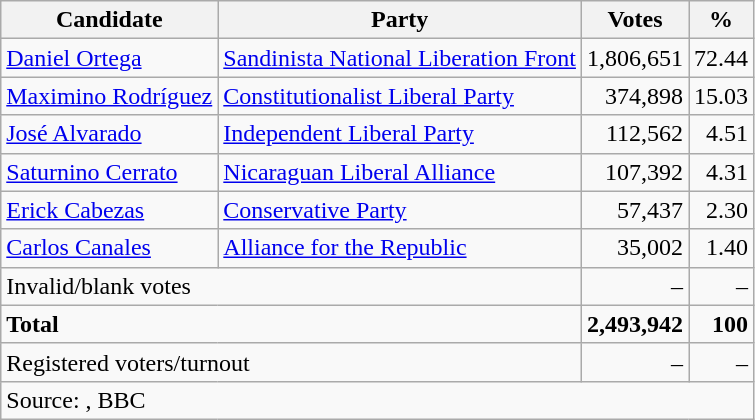<table class="wikitable" style="text-align:right">
<tr>
<th>Candidate</th>
<th>Party</th>
<th>Votes</th>
<th>%</th>
</tr>
<tr>
<td align="left"><a href='#'>Daniel Ortega</a></td>
<td align="left"><a href='#'>Sandinista National Liberation Front</a></td>
<td>1,806,651</td>
<td>72.44</td>
</tr>
<tr>
<td align="left"><a href='#'>Maximino Rodríguez</a></td>
<td align="left"><a href='#'>Constitutionalist Liberal Party</a></td>
<td>374,898</td>
<td>15.03</td>
</tr>
<tr>
<td align="left"><a href='#'>José Alvarado</a></td>
<td align="left"><a href='#'>Independent Liberal Party</a></td>
<td>112,562</td>
<td>4.51</td>
</tr>
<tr>
<td align="left"><a href='#'>Saturnino Cerrato</a></td>
<td align="left"><a href='#'>Nicaraguan Liberal Alliance</a></td>
<td>107,392</td>
<td>4.31</td>
</tr>
<tr>
<td align="left"><a href='#'>Erick Cabezas</a></td>
<td align="left"><a href='#'>Conservative Party</a></td>
<td>57,437</td>
<td>2.30</td>
</tr>
<tr>
<td align="left"><a href='#'>Carlos Canales</a></td>
<td align="left"><a href='#'>Alliance for the Republic</a></td>
<td>35,002</td>
<td>1.40</td>
</tr>
<tr>
<td colspan="2" align="left">Invalid/blank votes</td>
<td>–</td>
<td>–</td>
</tr>
<tr>
<td colspan="2" align="left"><strong>Total</strong></td>
<td><strong>2,493,942</strong></td>
<td><strong>100</strong></td>
</tr>
<tr>
<td colspan="2" align="left">Registered voters/turnout</td>
<td>–</td>
<td>–</td>
</tr>
<tr>
<td colspan="4" align="left">Source: , BBC</td>
</tr>
</table>
